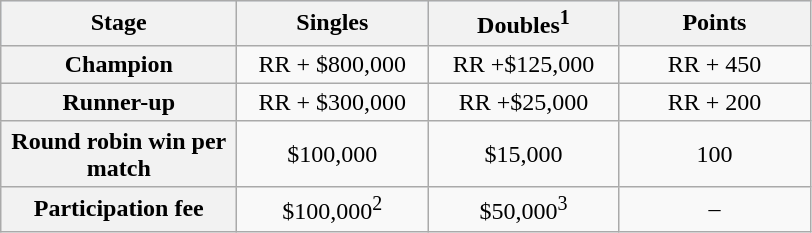<table class=wikitable style=text-align:center>
<tr bgcolor=#d1e4fd>
<th width=150>Stage</th>
<th width=120>Singles</th>
<th width=120>Doubles<sup>1</sup></th>
<th width=120>Points</th>
</tr>
<tr>
<th>Champion</th>
<td>RR + $800,000</td>
<td>RR +$125,000</td>
<td>RR + 450</td>
</tr>
<tr>
<th>Runner-up</th>
<td>RR + $300,000</td>
<td>RR +$25,000</td>
<td>RR + 200</td>
</tr>
<tr>
<th>Round robin win per match</th>
<td>$100,000</td>
<td>$15,000</td>
<td>100</td>
</tr>
<tr>
<th>Participation fee</th>
<td>$100,000<sup>2</sup></td>
<td>$50,000<sup>3</sup></td>
<td>–</td>
</tr>
</table>
